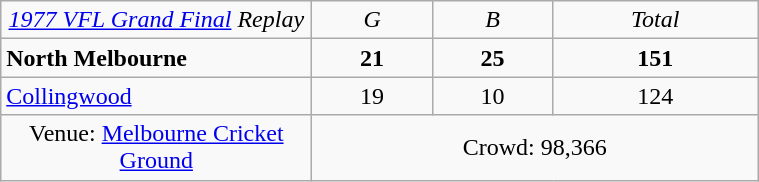<table class="wikitable" style="text-align:center; width:40%">
<tr>
<td width=200><em><a href='#'>1977 VFL Grand Final</a> Replay</em></td>
<td><em>G</em></td>
<td><em>B</em></td>
<td><em>Total</em></td>
</tr>
<tr>
<td style="text-align:left"><strong>North Melbourne</strong></td>
<td><strong>21</strong></td>
<td><strong>25</strong></td>
<td><strong>151</strong></td>
</tr>
<tr>
<td style="text-align:left"><a href='#'>Collingwood</a></td>
<td>19</td>
<td>10</td>
<td>124</td>
</tr>
<tr>
<td>Venue: <a href='#'>Melbourne Cricket Ground</a></td>
<td colspan=3>Crowd: 98,366</td>
</tr>
</table>
